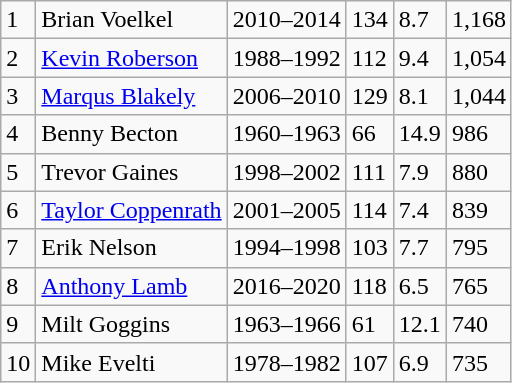<table class="wikitable">
<tr>
<td>1</td>
<td>Brian Voelkel</td>
<td>2010–2014</td>
<td>134</td>
<td>8.7</td>
<td>1,168</td>
</tr>
<tr>
<td>2</td>
<td><a href='#'>Kevin Roberson</a></td>
<td>1988–1992</td>
<td>112</td>
<td>9.4</td>
<td>1,054</td>
</tr>
<tr>
<td>3</td>
<td><a href='#'>Marqus Blakely</a></td>
<td>2006–2010</td>
<td>129</td>
<td>8.1</td>
<td>1,044</td>
</tr>
<tr>
<td>4</td>
<td>Benny Becton</td>
<td>1960–1963</td>
<td>66</td>
<td>14.9</td>
<td>986</td>
</tr>
<tr>
<td>5</td>
<td>Trevor Gaines</td>
<td>1998–2002</td>
<td>111</td>
<td>7.9</td>
<td>880</td>
</tr>
<tr>
<td>6</td>
<td><a href='#'>Taylor Coppenrath</a></td>
<td>2001–2005</td>
<td>114</td>
<td>7.4</td>
<td>839</td>
</tr>
<tr>
<td>7</td>
<td>Erik Nelson</td>
<td>1994–1998</td>
<td>103</td>
<td>7.7</td>
<td>795</td>
</tr>
<tr>
<td>8</td>
<td><a href='#'>Anthony Lamb</a></td>
<td>2016–2020</td>
<td>118</td>
<td>6.5</td>
<td>765</td>
</tr>
<tr>
<td>9</td>
<td>Milt Goggins</td>
<td>1963–1966</td>
<td>61</td>
<td>12.1</td>
<td>740</td>
</tr>
<tr>
<td>10</td>
<td>Mike Evelti</td>
<td>1978–1982</td>
<td>107</td>
<td>6.9</td>
<td>735</td>
</tr>
</table>
